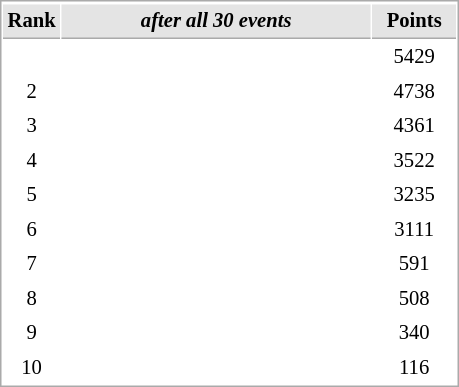<table cellspacing="1" cellpadding="3" style="border:1px solid #AAAAAA;font-size:86%">
<tr style="background-color: #E4E4E4;">
</tr>
<tr style="background-color: #E4E4E4;">
<th style="border-bottom:1px solid #AAAAAA; width: 10px;">Rank</th>
<th style="border-bottom:1px solid #AAAAAA; width: 200px;"><em>after all 30 events</em></th>
<th style="border-bottom:1px solid #AAAAAA; width: 50px;">Points</th>
</tr>
<tr>
<td align=center></td>
<td><strong></strong></td>
<td align=center>5429</td>
</tr>
<tr>
<td align=center>2</td>
<td></td>
<td align=center>4738</td>
</tr>
<tr>
<td align=center>3</td>
<td></td>
<td align=center>4361</td>
</tr>
<tr>
<td align=center>4</td>
<td></td>
<td align=center>3522</td>
</tr>
<tr>
<td align=center>5</td>
<td></td>
<td align=center>3235</td>
</tr>
<tr>
<td align=center>6</td>
<td></td>
<td align=center>3111</td>
</tr>
<tr>
<td align=center>7</td>
<td></td>
<td align=center>591</td>
</tr>
<tr>
<td align=center>8</td>
<td>  </td>
<td align=center>508</td>
</tr>
<tr>
<td align=center>9</td>
<td></td>
<td align=center>340</td>
</tr>
<tr>
<td align=center>10</td>
<td></td>
<td align=center>116</td>
</tr>
</table>
